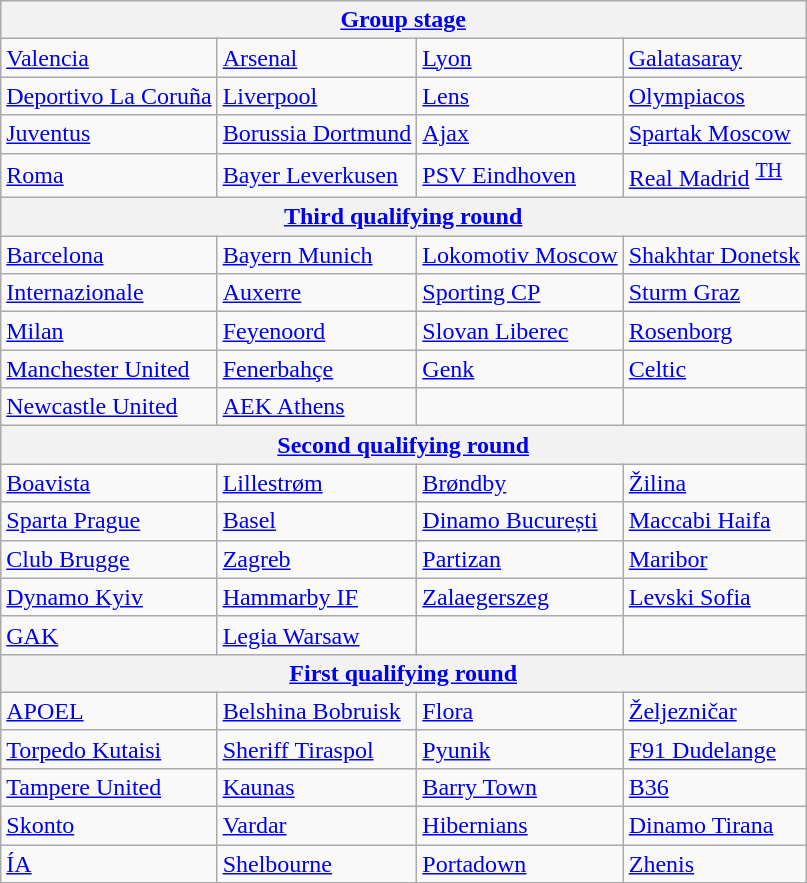<table class="wikitable">
<tr>
<th colspan=4><a href='#'>Group stage</a></th>
</tr>
<tr>
<td> <a href='#'>Valencia</a> </td>
<td> <a href='#'>Arsenal</a> </td>
<td> <a href='#'>Lyon</a> </td>
<td> <a href='#'>Galatasaray</a> </td>
</tr>
<tr>
<td> <a href='#'>Deportivo La Coruña</a> </td>
<td> <a href='#'>Liverpool</a> </td>
<td> <a href='#'>Lens</a> </td>
<td> <a href='#'>Olympiacos</a> </td>
</tr>
<tr>
<td> <a href='#'>Juventus</a> </td>
<td> <a href='#'>Borussia Dortmund</a> </td>
<td> <a href='#'>Ajax</a> </td>
<td> <a href='#'>Spartak Moscow</a> </td>
</tr>
<tr>
<td> <a href='#'>Roma</a> </td>
<td> <a href='#'>Bayer Leverkusen</a> </td>
<td> <a href='#'>PSV Eindhoven</a> </td>
<td> <a href='#'>Real Madrid</a> <sup><a href='#'>TH</a></sup></td>
</tr>
<tr>
<th colspan=4><a href='#'>Third qualifying round</a></th>
</tr>
<tr>
<td> <a href='#'>Barcelona</a> </td>
<td> <a href='#'>Bayern Munich</a> </td>
<td> <a href='#'>Lokomotiv Moscow</a> </td>
<td> <a href='#'>Shakhtar Donetsk</a> </td>
</tr>
<tr>
<td> <a href='#'>Internazionale</a> </td>
<td> <a href='#'>Auxerre</a> </td>
<td> <a href='#'>Sporting CP</a> </td>
<td> <a href='#'>Sturm Graz</a> </td>
</tr>
<tr>
<td> <a href='#'>Milan</a> </td>
<td> <a href='#'>Feyenoord</a> </td>
<td> <a href='#'>Slovan Liberec</a> </td>
<td> <a href='#'>Rosenborg</a> </td>
</tr>
<tr>
<td> <a href='#'>Manchester United</a> </td>
<td> <a href='#'>Fenerbahçe</a> </td>
<td> <a href='#'>Genk</a> </td>
<td> <a href='#'>Celtic</a> </td>
</tr>
<tr>
<td> <a href='#'>Newcastle United</a> </td>
<td> <a href='#'>AEK Athens</a> </td>
<td></td>
<td></td>
</tr>
<tr>
<th colspan=4><a href='#'>Second qualifying round</a></th>
</tr>
<tr>
<td> <a href='#'>Boavista</a> </td>
<td> <a href='#'>Lillestrøm</a> </td>
<td> <a href='#'>Brøndby</a> </td>
<td> <a href='#'>Žilina</a> </td>
</tr>
<tr>
<td> <a href='#'>Sparta Prague</a> </td>
<td> <a href='#'>Basel</a> </td>
<td> <a href='#'>Dinamo București</a> </td>
<td> <a href='#'>Maccabi Haifa</a> </td>
</tr>
<tr>
<td> <a href='#'>Club Brugge</a> </td>
<td> <a href='#'>Zagreb</a> </td>
<td> <a href='#'>Partizan</a> </td>
<td> <a href='#'>Maribor</a> </td>
</tr>
<tr>
<td> <a href='#'>Dynamo Kyiv</a> </td>
<td> <a href='#'>Hammarby IF</a> </td>
<td> <a href='#'>Zalaegerszeg</a> </td>
<td> <a href='#'>Levski Sofia</a> </td>
</tr>
<tr>
<td> <a href='#'>GAK</a> </td>
<td> <a href='#'>Legia Warsaw</a> </td>
<td></td>
<td></td>
</tr>
<tr>
<th colspan=4><a href='#'>First qualifying round</a></th>
</tr>
<tr>
<td> <a href='#'>APOEL</a> </td>
<td> <a href='#'>Belshina Bobruisk</a> </td>
<td> <a href='#'>Flora</a> </td>
<td> <a href='#'>Željezničar</a> </td>
</tr>
<tr>
<td> <a href='#'>Torpedo Kutaisi</a> </td>
<td> <a href='#'>Sheriff Tiraspol</a> </td>
<td> <a href='#'>Pyunik</a> </td>
<td> <a href='#'>F91 Dudelange</a> </td>
</tr>
<tr>
<td> <a href='#'>Tampere United</a> </td>
<td> <a href='#'>Kaunas</a> </td>
<td> <a href='#'>Barry Town</a> </td>
<td> <a href='#'>B36</a> </td>
</tr>
<tr>
<td> <a href='#'>Skonto</a> </td>
<td> <a href='#'>Vardar</a> </td>
<td> <a href='#'>Hibernians</a> </td>
<td> <a href='#'>Dinamo Tirana</a> </td>
</tr>
<tr>
<td> <a href='#'>ÍA</a> </td>
<td> <a href='#'>Shelbourne</a> </td>
<td> <a href='#'>Portadown</a> </td>
<td> <a href='#'>Zhenis</a> </td>
</tr>
<tr>
</tr>
</table>
